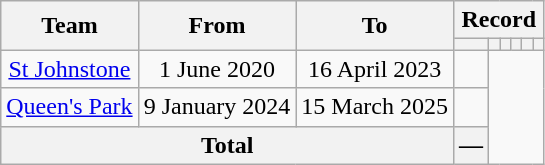<table class="wikitable" style="text-align: center">
<tr>
<th rowspan="2">Team</th>
<th rowspan="2">From</th>
<th rowspan="2">To</th>
<th colspan="6">Record</th>
</tr>
<tr>
<th></th>
<th></th>
<th></th>
<th></th>
<th></th>
<th></th>
</tr>
<tr>
<td><a href='#'>St Johnstone</a></td>
<td>1 June 2020</td>
<td>16 April 2023<br></td>
<td></td>
</tr>
<tr>
<td><a href='#'>Queen's Park</a></td>
<td>9 January 2024</td>
<td>15 March 2025<br></td>
<td></td>
</tr>
<tr>
<th colspan=3>Total<br></th>
<th>—</th>
</tr>
</table>
